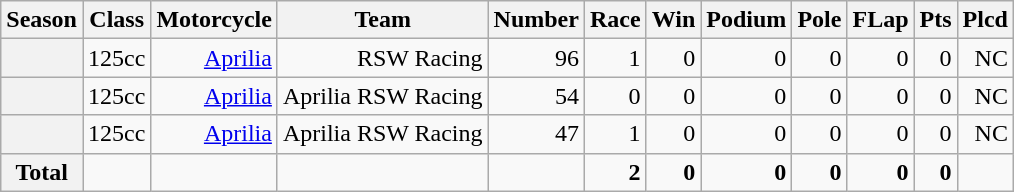<table class="wikitable">
<tr>
<th>Season</th>
<th>Class</th>
<th>Motorcycle</th>
<th>Team</th>
<th>Number</th>
<th>Race</th>
<th>Win</th>
<th>Podium</th>
<th>Pole</th>
<th>FLap</th>
<th>Pts</th>
<th>Plcd</th>
</tr>
<tr align="right">
<th></th>
<td>125cc</td>
<td><a href='#'>Aprilia</a></td>
<td>RSW Racing</td>
<td>96</td>
<td>1</td>
<td>0</td>
<td>0</td>
<td>0</td>
<td>0</td>
<td>0</td>
<td>NC</td>
</tr>
<tr align="right">
<th></th>
<td>125cc</td>
<td><a href='#'>Aprilia</a></td>
<td>Aprilia RSW Racing</td>
<td>54</td>
<td>0</td>
<td>0</td>
<td>0</td>
<td>0</td>
<td>0</td>
<td>0</td>
<td>NC</td>
</tr>
<tr align="right">
<th></th>
<td>125cc</td>
<td><a href='#'>Aprilia</a></td>
<td>Aprilia RSW Racing</td>
<td>47</td>
<td>1</td>
<td>0</td>
<td>0</td>
<td>0</td>
<td>0</td>
<td>0</td>
<td>NC</td>
</tr>
<tr align="right">
<th>Total</th>
<td></td>
<td></td>
<td></td>
<td></td>
<td><strong>2</strong></td>
<td><strong>0</strong></td>
<td><strong>0</strong></td>
<td><strong>0</strong></td>
<td><strong>0</strong></td>
<td><strong>0</strong></td>
<td></td>
</tr>
</table>
